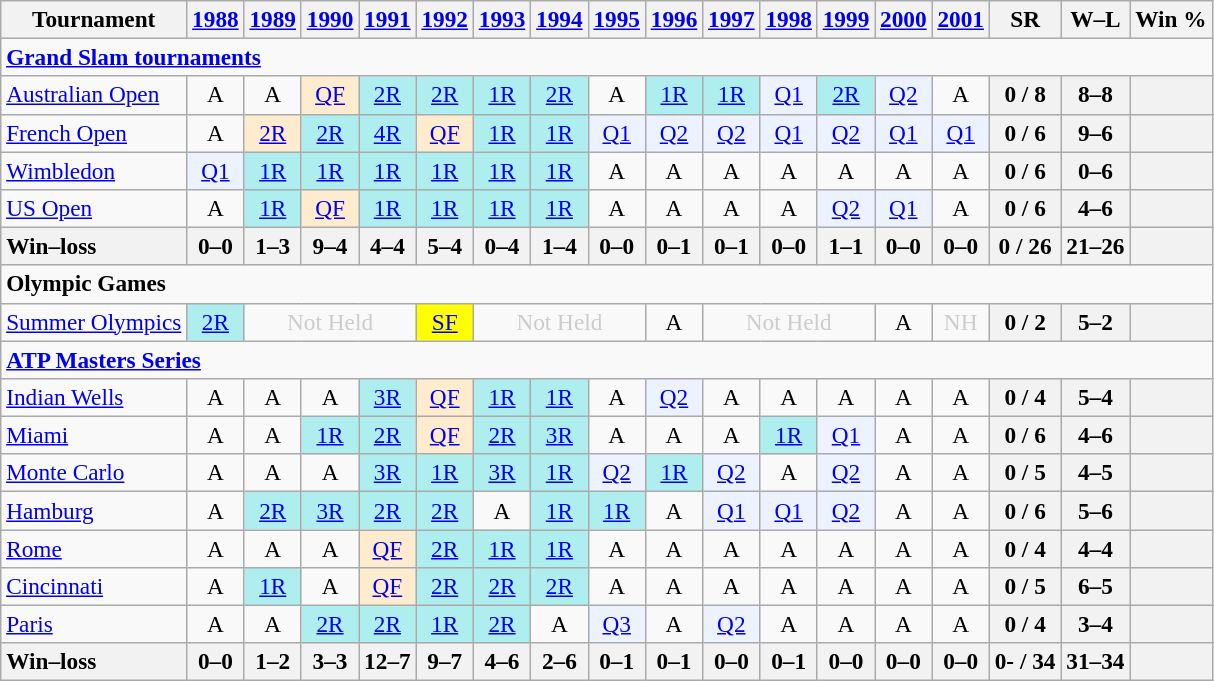<table class=wikitable style=text-align:center;font-size:97%>
<tr>
<th>Tournament</th>
<th><a href='#'>1988</a></th>
<th><a href='#'>1989</a></th>
<th><a href='#'>1990</a></th>
<th><a href='#'>1991</a></th>
<th><a href='#'>1992</a></th>
<th><a href='#'>1993</a></th>
<th><a href='#'>1994</a></th>
<th><a href='#'>1995</a></th>
<th><a href='#'>1996</a></th>
<th><a href='#'>1997</a></th>
<th><a href='#'>1998</a></th>
<th><a href='#'>1999</a></th>
<th><a href='#'>2000</a></th>
<th><a href='#'>2001</a></th>
<th>SR</th>
<th>W–L</th>
<th>Win %</th>
</tr>
<tr>
<td colspan=23 align=left><strong><a href='#'>Grand Slam tournaments</a></strong></td>
</tr>
<tr>
<td align=left><a href='#'>Australian Open</a></td>
<td>A</td>
<td>A</td>
<td bgcolor=ffebcd><a href='#'>QF</a></td>
<td bgcolor=afeeee><a href='#'>2R</a></td>
<td bgcolor=afeeee><a href='#'>2R</a></td>
<td bgcolor=afeeee><a href='#'>1R</a></td>
<td bgcolor=afeeee><a href='#'>2R</a></td>
<td>A</td>
<td bgcolor=afeeee><a href='#'>1R</a></td>
<td bgcolor=afeeee><a href='#'>1R</a></td>
<td bgcolor=ecf2ff><a href='#'>Q1</a></td>
<td bgcolor=afeeee><a href='#'>2R</a></td>
<td bgcolor=ecf2ff><a href='#'>Q2</a></td>
<td>A</td>
<th>0 / 8</th>
<th>8–8</th>
<th></th>
</tr>
<tr>
<td align=left><a href='#'>French Open</a></td>
<td>A</td>
<td bgcolor=ffebcd><a href='#'>2R</a></td>
<td bgcolor=afeeee><a href='#'>2R</a></td>
<td bgcolor=afeeee><a href='#'>4R</a></td>
<td bgcolor=ffebcd><a href='#'>QF</a></td>
<td bgcolor=afeeee><a href='#'>1R</a></td>
<td bgcolor=afeeee><a href='#'>1R</a></td>
<td bgcolor=ecf2ff><a href='#'>Q1</a></td>
<td bgcolor=ecf2ff><a href='#'>Q2</a></td>
<td bgcolor=ecf2ff><a href='#'>Q2</a></td>
<td bgcolor=ecf2ff><a href='#'>Q1</a></td>
<td bgcolor=ecf2ff><a href='#'>Q2</a></td>
<td bgcolor=ecf2ff><a href='#'>Q1</a></td>
<td bgcolor=ecf2ff><a href='#'>Q1</a></td>
<th>0 / 6</th>
<th>9–6</th>
<th></th>
</tr>
<tr>
<td align=left><a href='#'>Wimbledon</a></td>
<td bgcolor=ecf2ff><a href='#'>Q1</a></td>
<td bgcolor=afeeee><a href='#'>1R</a></td>
<td bgcolor=afeeee><a href='#'>1R</a></td>
<td bgcolor=afeeee><a href='#'>1R</a></td>
<td bgcolor=afeeee><a href='#'>1R</a></td>
<td bgcolor=afeeee><a href='#'>1R</a></td>
<td bgcolor=afeeee><a href='#'>1R</a></td>
<td>A</td>
<td>A</td>
<td>A</td>
<td>A</td>
<td>A</td>
<td>A</td>
<td>A</td>
<th>0 / 6</th>
<th>0–6</th>
<th></th>
</tr>
<tr>
<td align=left><a href='#'>US Open</a></td>
<td>A</td>
<td bgcolor=afeeee><a href='#'>1R</a></td>
<td bgcolor=ffebcd><a href='#'>QF</a></td>
<td bgcolor=afeeee><a href='#'>1R</a></td>
<td bgcolor=afeeee><a href='#'>1R</a></td>
<td bgcolor=afeeee><a href='#'>1R</a></td>
<td bgcolor=afeeee><a href='#'>1R</a></td>
<td>A</td>
<td>A</td>
<td>A</td>
<td>A</td>
<td bgcolor=ecf2ff><a href='#'>Q2</a></td>
<td bgcolor=ecf2ff><a href='#'>Q1</a></td>
<td>A</td>
<th>0 / 6</th>
<th>4–6</th>
<th></th>
</tr>
<tr>
<th style=text-align:left>Win–loss</th>
<th>0–0</th>
<th>1–3</th>
<th>9–4</th>
<th>4–4</th>
<th>5–4</th>
<th>0–4</th>
<th>1–4</th>
<th>0–0</th>
<th>0–1</th>
<th>0–1</th>
<th>0–0</th>
<th>1–1</th>
<th>0–0</th>
<th>0–0</th>
<th>0 / 26</th>
<th>21–26</th>
<th></th>
</tr>
<tr>
<td colspan=22 align=left><strong>Olympic Games</strong></td>
</tr>
<tr>
<td align=left><a href='#'>Summer Olympics</a></td>
<td style=background:#afeeee><a href='#'>2R</a></td>
<td colspan=3 style=color:#cccccc>Not Held</td>
<td style=background:yellow><a href='#'>SF</a></td>
<td colspan=3 style=color:#cccccc>Not Held</td>
<td>A</td>
<td colspan=3 style=color:#cccccc>Not Held</td>
<td>A</td>
<td colspan=1 style=color:#cccccc>NH</td>
<th>0 / 2</th>
<th>5–2</th>
<th></th>
</tr>
<tr>
<td colspan=23 align=left><strong><a href='#'>ATP Masters Series</a></strong></td>
</tr>
<tr>
<td align=left><a href='#'>Indian Wells</a></td>
<td>A</td>
<td>A</td>
<td>A</td>
<td bgcolor=afeeee><a href='#'>3R</a></td>
<td bgcolor=ffebcd><a href='#'>QF</a></td>
<td bgcolor=afeeee><a href='#'>1R</a></td>
<td bgcolor=afeeee><a href='#'>1R</a></td>
<td>A</td>
<td bgcolor=ecf2ff><a href='#'>Q2</a></td>
<td>A</td>
<td>A</td>
<td>A</td>
<td>A</td>
<td>A</td>
<th>0 / 4</th>
<th>5–4</th>
<th></th>
</tr>
<tr>
<td align=left><a href='#'>Miami</a></td>
<td>A</td>
<td>A</td>
<td bgcolor=afeeee><a href='#'>1R</a></td>
<td bgcolor=afeeee><a href='#'>2R</a></td>
<td bgcolor=ffebcd><a href='#'>QF</a></td>
<td bgcolor=afeeee><a href='#'>2R</a></td>
<td bgcolor=afeeee><a href='#'>3R</a></td>
<td>A</td>
<td>A</td>
<td>A</td>
<td bgcolor=afeeee><a href='#'>1R</a></td>
<td bgcolor=ecf2ff><a href='#'>Q1</a></td>
<td>A</td>
<td>A</td>
<th>0 / 6</th>
<th>4–6</th>
<th></th>
</tr>
<tr>
<td align=left><a href='#'>Monte Carlo</a></td>
<td>A</td>
<td>A</td>
<td>A</td>
<td bgcolor=afeeee><a href='#'>3R</a></td>
<td bgcolor=afeeee><a href='#'>1R</a></td>
<td bgcolor=afeeee><a href='#'>3R</a></td>
<td bgcolor=afeeee><a href='#'>1R</a></td>
<td bgcolor=ecf2ff><a href='#'>Q2</a></td>
<td bgcolor=afeeee><a href='#'>1R</a></td>
<td bgcolor=ecf2ff><a href='#'>Q2</a></td>
<td>A</td>
<td bgcolor=ecf2ff><a href='#'>Q2</a></td>
<td>A</td>
<td>A</td>
<th>0 / 5</th>
<th>4–5</th>
<th></th>
</tr>
<tr>
<td align=left><a href='#'>Hamburg</a></td>
<td>A</td>
<td bgcolor=afeeee><a href='#'>2R</a></td>
<td bgcolor=afeeee><a href='#'>3R</a></td>
<td bgcolor=afeeee><a href='#'>2R</a></td>
<td bgcolor=afeeee><a href='#'>2R</a></td>
<td>A</td>
<td bgcolor=afeeee><a href='#'>1R</a></td>
<td bgcolor=afeeee><a href='#'>1R</a></td>
<td>A</td>
<td bgcolor=ecf2ff><a href='#'>Q1</a></td>
<td bgcolor=ecf2ff><a href='#'>Q1</a></td>
<td bgcolor=ecf2ff><a href='#'>Q2</a></td>
<td>A</td>
<td>A</td>
<th>0 / 6</th>
<th>5–6</th>
<th></th>
</tr>
<tr>
<td align=left><a href='#'>Rome</a></td>
<td>A</td>
<td>A</td>
<td>A</td>
<td bgcolor=ffebcd><a href='#'>QF</a></td>
<td bgcolor=afeeee><a href='#'>2R</a></td>
<td bgcolor=afeeee><a href='#'>1R</a></td>
<td bgcolor=afeeee><a href='#'>1R</a></td>
<td>A</td>
<td>A</td>
<td>A</td>
<td>A</td>
<td>A</td>
<td>A</td>
<td>A</td>
<th>0 / 4</th>
<th>4–4</th>
<th></th>
</tr>
<tr>
<td align=left><a href='#'>Cincinnati</a></td>
<td>A</td>
<td bgcolor=afeeee><a href='#'>1R</a></td>
<td>A</td>
<td bgcolor=ffebcd><a href='#'>QF</a></td>
<td bgcolor=afeeee><a href='#'>2R</a></td>
<td bgcolor=afeeee><a href='#'>2R</a></td>
<td bgcolor=afeeee><a href='#'>2R</a></td>
<td>A</td>
<td>A</td>
<td>A</td>
<td>A</td>
<td>A</td>
<td>A</td>
<td>A</td>
<th>0 / 5</th>
<th>6–5</th>
<th></th>
</tr>
<tr>
<td align=left><a href='#'>Paris</a></td>
<td>A</td>
<td>A</td>
<td bgcolor=afeeee><a href='#'>2R</a></td>
<td bgcolor=afeeee><a href='#'>2R</a></td>
<td bgcolor=afeeee><a href='#'>1R</a></td>
<td bgcolor=afeeee><a href='#'>2R</a></td>
<td>A</td>
<td bgcolor=ecf2ff><a href='#'>Q3</a></td>
<td>A</td>
<td bgcolor=ecf2ff><a href='#'>Q2</a></td>
<td>A</td>
<td>A</td>
<td>A</td>
<td>A</td>
<th>0 / 4</th>
<th>3–4</th>
<th></th>
</tr>
<tr>
<th style=text-align:left>Win–loss</th>
<th>0–0</th>
<th>1–2</th>
<th>3–3</th>
<th>12–7</th>
<th>9–7</th>
<th>4–6</th>
<th>2–6</th>
<th>0–1</th>
<th>0–1</th>
<th>0–0</th>
<th>0–1</th>
<th>0–0</th>
<th>0–0</th>
<th>0–0</th>
<th>0- / 34</th>
<th>31–34</th>
<th></th>
</tr>
</table>
